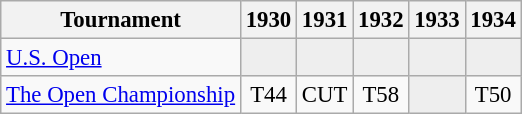<table class="wikitable" style="font-size:95%;text-align:center;">
<tr>
<th>Tournament</th>
<th>1930</th>
<th>1931</th>
<th>1932</th>
<th>1933</th>
<th>1934</th>
</tr>
<tr>
<td align=left><a href='#'>U.S. Open</a></td>
<td style="background:#eeeeee;"></td>
<td style="background:#eeeeee;"></td>
<td style="background:#eeeeee;"></td>
<td style="background:#eeeeee;"></td>
<td style="background:#eeeeee;"></td>
</tr>
<tr>
<td align=left><a href='#'>The Open Championship</a></td>
<td>T44</td>
<td>CUT</td>
<td>T58</td>
<td style="background:#eeeeee;"></td>
<td>T50</td>
</tr>
</table>
